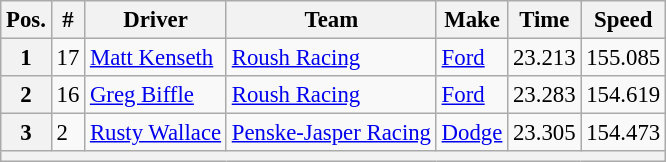<table class="wikitable" style="font-size:95%">
<tr>
<th>Pos.</th>
<th>#</th>
<th>Driver</th>
<th>Team</th>
<th>Make</th>
<th>Time</th>
<th>Speed</th>
</tr>
<tr>
<th>1</th>
<td>17</td>
<td><a href='#'>Matt Kenseth</a></td>
<td><a href='#'>Roush Racing</a></td>
<td><a href='#'>Ford</a></td>
<td>23.213</td>
<td>155.085</td>
</tr>
<tr>
<th>2</th>
<td>16</td>
<td><a href='#'>Greg Biffle</a></td>
<td><a href='#'>Roush Racing</a></td>
<td><a href='#'>Ford</a></td>
<td>23.283</td>
<td>154.619</td>
</tr>
<tr>
<th>3</th>
<td>2</td>
<td><a href='#'>Rusty Wallace</a></td>
<td><a href='#'>Penske-Jasper Racing</a></td>
<td><a href='#'>Dodge</a></td>
<td>23.305</td>
<td>154.473</td>
</tr>
<tr>
<th colspan="7"></th>
</tr>
</table>
